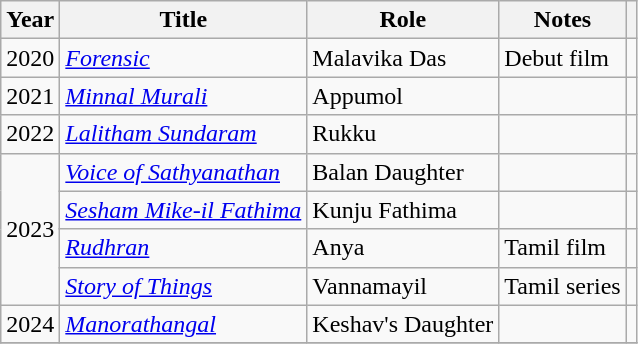<table class="wikitable sortable">
<tr>
<th scope="col">Year</th>
<th scope="col">Title</th>
<th scope="col">Role</th>
<th scope="col" class="unsortable">Notes</th>
<th scope="col" class="unsortable"></th>
</tr>
<tr>
<td rowspan="1">2020</td>
<td><em><a href='#'>Forensic</a></em></td>
<td>Malavika Das</td>
<td>Debut film</td>
<td></td>
</tr>
<tr>
<td rowspan="1">2021</td>
<td><em><a href='#'>Minnal Murali</a></em></td>
<td>Appumol</td>
<td></td>
<td></td>
</tr>
<tr>
<td rowspan="1">2022</td>
<td><em><a href='#'>Lalitham Sundaram</a></em></td>
<td>Rukku</td>
<td></td>
<td></td>
</tr>
<tr>
<td rowspan="4">2023</td>
<td><em><a href='#'>Voice of Sathyanathan</a></em></td>
<td>Balan Daughter</td>
<td></td>
<td></td>
</tr>
<tr>
<td><em><a href='#'>Sesham Mike-il Fathima</a></em></td>
<td>Kunju Fathima</td>
<td></td>
<td></td>
</tr>
<tr>
<td><em><a href='#'>Rudhran</a></em></td>
<td>Anya</td>
<td>Tamil film</td>
<td></td>
</tr>
<tr>
<td><em><a href='#'>Story of Things</a></em></td>
<td>Vannamayil</td>
<td>Tamil series</td>
<td></td>
</tr>
<tr>
<td rowspan="1">2024</td>
<td><em><a href='#'>Manorathangal</a></em></td>
<td>Keshav's Daughter</td>
<td></td>
<td></td>
</tr>
<tr>
</tr>
</table>
